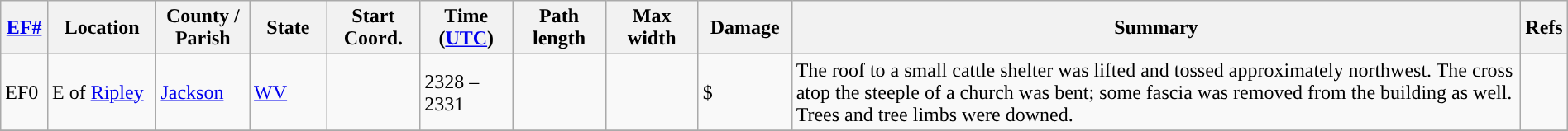<table class="wikitable sortable" style="width:100%;">
<tr>
<th scope="col" width="3%" align="center"><a href='#'>EF#</a></th>
<th scope="col" width="7%" align="center" class="unsortable">Location</th>
<th scope="col" width="6%" align="center" class="unsortable">County / Parish</th>
<th scope="col" width="5%" align="center">State</th>
<th scope="col" width="6%" align="center">Start Coord.</th>
<th scope="col" width="6%" align="center">Time (<a href='#'>UTC</a>)</th>
<th scope="col" width="6%" align="center">Path length</th>
<th scope="col" width="6%" align="center">Max width</th>
<th scope="col" width="6%" align="center">Damage</th>
<th scope="col" width="48%" class="unsortable" align="center">Summary</th>
<th scope="col" width="48%" class="unsortable" align="center">Refs</th>
</tr>
<tr>
<td>EF0</td>
<td>E of <a href='#'>Ripley</a></td>
<td><a href='#'>Jackson</a></td>
<td><a href='#'>WV</a></td>
<td></td>
<td>2328 – 2331</td>
<td></td>
<td></td>
<td>$</td>
<td>The roof to a small cattle shelter was lifted and tossed approximately  northwest. The cross atop the steeple of a church was bent; some fascia was removed from the building as well. Trees and tree limbs were downed.</td>
<td></td>
</tr>
<tr>
</tr>
</table>
